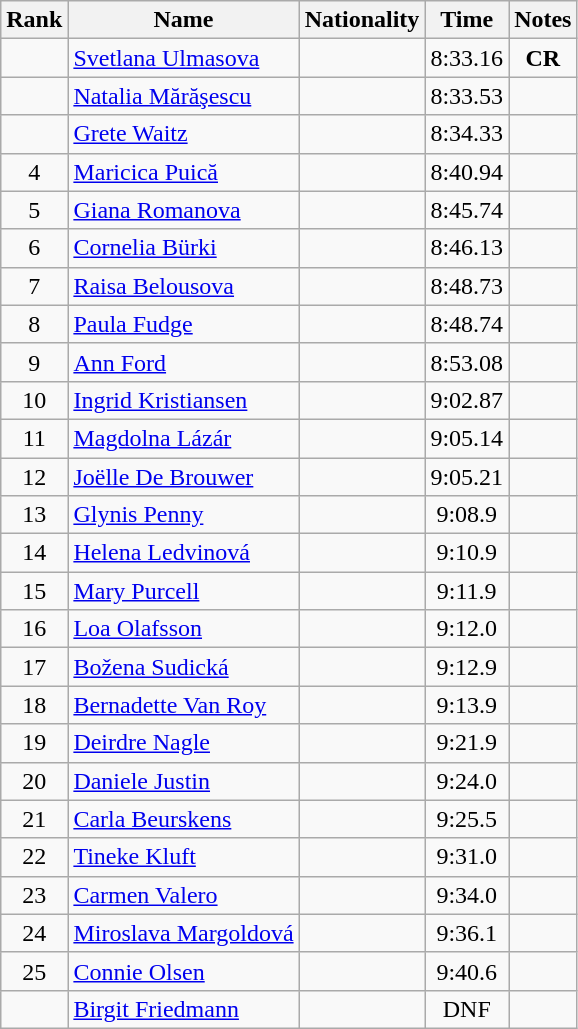<table class="wikitable sortable" style="text-align:center">
<tr>
<th>Rank</th>
<th>Name</th>
<th>Nationality</th>
<th>Time</th>
<th>Notes</th>
</tr>
<tr>
<td></td>
<td align=left><a href='#'>Svetlana Ulmasova</a></td>
<td align=left></td>
<td>8:33.16</td>
<td><strong>CR</strong></td>
</tr>
<tr>
<td></td>
<td align=left><a href='#'>Natalia Mărăşescu</a></td>
<td align=left></td>
<td>8:33.53</td>
<td></td>
</tr>
<tr>
<td></td>
<td align=left><a href='#'>Grete Waitz</a></td>
<td align=left></td>
<td>8:34.33</td>
<td></td>
</tr>
<tr>
<td>4</td>
<td align=left><a href='#'>Maricica Puică</a></td>
<td align=left></td>
<td>8:40.94</td>
<td></td>
</tr>
<tr>
<td>5</td>
<td align=left><a href='#'>Giana Romanova</a></td>
<td align=left></td>
<td>8:45.74</td>
<td></td>
</tr>
<tr>
<td>6</td>
<td align=left><a href='#'>Cornelia Bürki</a></td>
<td align=left></td>
<td>8:46.13</td>
<td></td>
</tr>
<tr>
<td>7</td>
<td align=left><a href='#'>Raisa Belousova</a></td>
<td align=left></td>
<td>8:48.73</td>
<td></td>
</tr>
<tr>
<td>8</td>
<td align=left><a href='#'>Paula Fudge</a></td>
<td align=left></td>
<td>8:48.74</td>
<td></td>
</tr>
<tr>
<td>9</td>
<td align=left><a href='#'>Ann Ford</a></td>
<td align=left></td>
<td>8:53.08</td>
<td></td>
</tr>
<tr>
<td>10</td>
<td align=left><a href='#'>Ingrid Kristiansen</a></td>
<td align=left></td>
<td>9:02.87</td>
<td></td>
</tr>
<tr>
<td>11</td>
<td align=left><a href='#'>Magdolna Lázár</a></td>
<td align=left></td>
<td>9:05.14</td>
<td></td>
</tr>
<tr>
<td>12</td>
<td align=left><a href='#'>Joëlle De Brouwer</a></td>
<td align=left></td>
<td>9:05.21</td>
<td></td>
</tr>
<tr>
<td>13</td>
<td align=left><a href='#'>Glynis Penny</a></td>
<td align=left></td>
<td>9:08.9</td>
<td></td>
</tr>
<tr>
<td>14</td>
<td align=left><a href='#'>Helena Ledvinová</a></td>
<td align=left></td>
<td>9:10.9</td>
<td></td>
</tr>
<tr>
<td>15</td>
<td align=left><a href='#'>Mary Purcell</a></td>
<td align=left></td>
<td>9:11.9</td>
<td></td>
</tr>
<tr>
<td>16</td>
<td align=left><a href='#'>Loa Olafsson</a></td>
<td align=left></td>
<td>9:12.0</td>
<td></td>
</tr>
<tr>
<td>17</td>
<td align=left><a href='#'>Božena Sudická</a></td>
<td align=left></td>
<td>9:12.9</td>
<td></td>
</tr>
<tr>
<td>18</td>
<td align=left><a href='#'>Bernadette Van Roy</a></td>
<td align=left></td>
<td>9:13.9</td>
<td></td>
</tr>
<tr>
<td>19</td>
<td align=left><a href='#'>Deirdre Nagle</a></td>
<td align=left></td>
<td>9:21.9</td>
<td></td>
</tr>
<tr>
<td>20</td>
<td align=left><a href='#'>Daniele Justin</a></td>
<td align=left></td>
<td>9:24.0</td>
<td></td>
</tr>
<tr>
<td>21</td>
<td align=left><a href='#'>Carla Beurskens</a></td>
<td align=left></td>
<td>9:25.5</td>
<td></td>
</tr>
<tr>
<td>22</td>
<td align=left><a href='#'>Tineke Kluft</a></td>
<td align=left></td>
<td>9:31.0</td>
<td></td>
</tr>
<tr>
<td>23</td>
<td align=left><a href='#'>Carmen Valero</a></td>
<td align=left></td>
<td>9:34.0</td>
<td></td>
</tr>
<tr>
<td>24</td>
<td align=left><a href='#'>Miroslava Margoldová</a></td>
<td align=left></td>
<td>9:36.1</td>
<td></td>
</tr>
<tr>
<td>25</td>
<td align=left><a href='#'>Connie Olsen</a></td>
<td align=left></td>
<td>9:40.6</td>
<td></td>
</tr>
<tr>
<td></td>
<td align=left><a href='#'>Birgit Friedmann</a></td>
<td align=left></td>
<td>DNF</td>
<td></td>
</tr>
</table>
